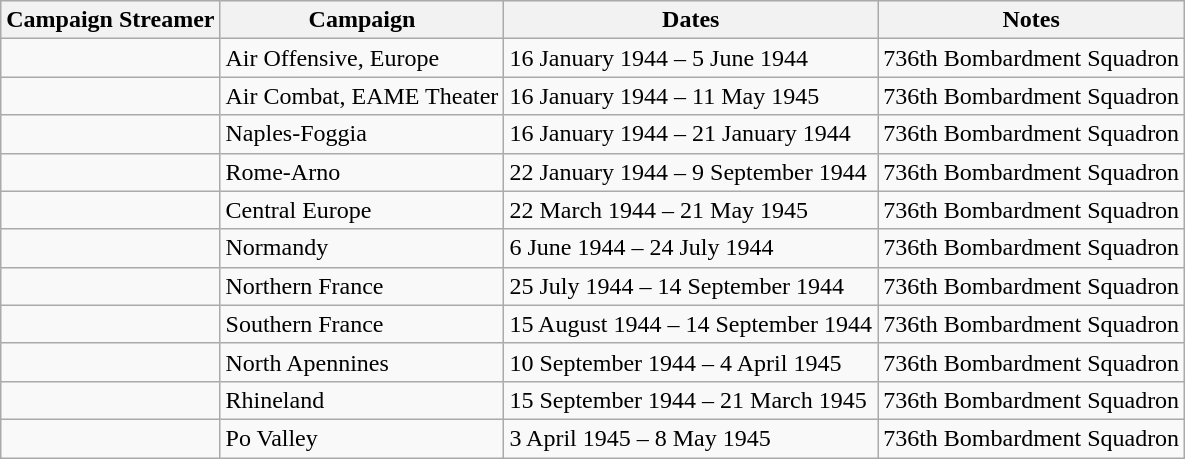<table class="wikitable">
<tr style="background:#efefef;">
<th>Campaign Streamer</th>
<th>Campaign</th>
<th>Dates</th>
<th>Notes</th>
</tr>
<tr>
<td></td>
<td>Air Offensive, Europe</td>
<td>16 January 1944 – 5 June 1944</td>
<td>736th Bombardment Squadron</td>
</tr>
<tr>
<td></td>
<td>Air Combat, EAME Theater</td>
<td>16 January 1944 – 11 May 1945</td>
<td>736th Bombardment Squadron</td>
</tr>
<tr>
<td></td>
<td>Naples-Foggia</td>
<td>16 January 1944 – 21 January 1944</td>
<td>736th Bombardment Squadron</td>
</tr>
<tr>
<td></td>
<td>Rome-Arno</td>
<td>22 January 1944 – 9 September 1944</td>
<td>736th Bombardment Squadron</td>
</tr>
<tr>
<td></td>
<td>Central Europe</td>
<td>22 March 1944 – 21 May 1945</td>
<td>736th Bombardment Squadron</td>
</tr>
<tr>
<td></td>
<td>Normandy</td>
<td>6 June 1944 – 24 July 1944</td>
<td>736th Bombardment Squadron</td>
</tr>
<tr>
<td></td>
<td>Northern France</td>
<td>25 July 1944 – 14 September 1944</td>
<td>736th Bombardment Squadron</td>
</tr>
<tr>
<td></td>
<td>Southern France</td>
<td>15 August 1944 – 14 September 1944</td>
<td>736th Bombardment Squadron</td>
</tr>
<tr>
<td></td>
<td>North Apennines</td>
<td>10 September 1944 – 4 April 1945</td>
<td>736th Bombardment Squadron</td>
</tr>
<tr>
<td></td>
<td>Rhineland</td>
<td>15 September 1944 – 21 March 1945</td>
<td>736th Bombardment Squadron</td>
</tr>
<tr>
<td></td>
<td>Po Valley</td>
<td>3 April 1945 – 8 May 1945</td>
<td>736th Bombardment Squadron</td>
</tr>
</table>
